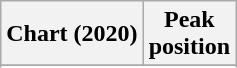<table class="wikitable sortable plainrowheaders" style="text-align:center">
<tr>
<th scope="col">Chart (2020)</th>
<th scope="col">Peak<br>position</th>
</tr>
<tr>
</tr>
<tr>
</tr>
<tr>
</tr>
<tr>
</tr>
<tr>
</tr>
<tr>
</tr>
</table>
